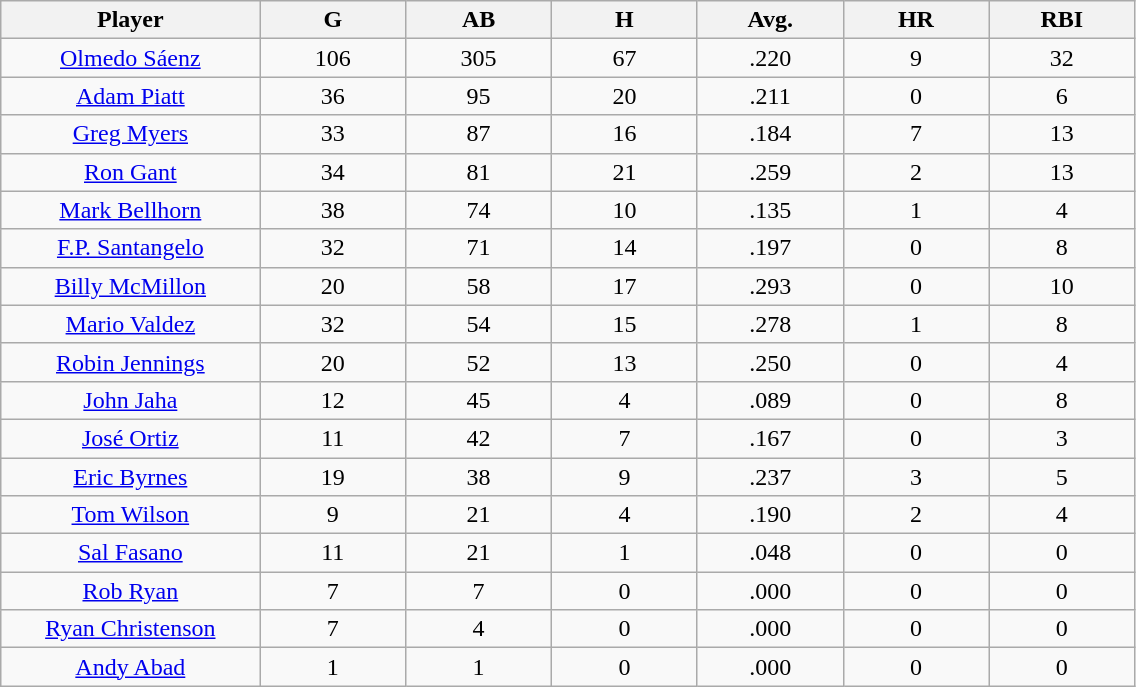<table class="wikitable sortable">
<tr>
<th bgcolor="#DDDDFF" width="16%">Player</th>
<th bgcolor="#DDDDFF" width="9%">G</th>
<th bgcolor="#DDDDFF" width="9%">AB</th>
<th bgcolor="#DDDDFF" width="9%">H</th>
<th bgcolor="#DDDDFF" width="9%">Avg.</th>
<th bgcolor="#DDDDFF" width="9%">HR</th>
<th bgcolor="#DDDDFF" width="9%">RBI</th>
</tr>
<tr align="center">
<td><a href='#'>Olmedo Sáenz</a></td>
<td>106</td>
<td>305</td>
<td>67</td>
<td>.220</td>
<td>9</td>
<td>32</td>
</tr>
<tr align="center">
<td><a href='#'>Adam Piatt</a></td>
<td>36</td>
<td>95</td>
<td>20</td>
<td>.211</td>
<td>0</td>
<td>6</td>
</tr>
<tr align="center">
<td><a href='#'>Greg Myers</a></td>
<td>33</td>
<td>87</td>
<td>16</td>
<td>.184</td>
<td>7</td>
<td>13</td>
</tr>
<tr align="center">
<td><a href='#'>Ron Gant</a></td>
<td>34</td>
<td>81</td>
<td>21</td>
<td>.259</td>
<td>2</td>
<td>13</td>
</tr>
<tr align="center">
<td><a href='#'>Mark Bellhorn</a></td>
<td>38</td>
<td>74</td>
<td>10</td>
<td>.135</td>
<td>1</td>
<td>4</td>
</tr>
<tr align="center">
<td><a href='#'>F.P. Santangelo</a></td>
<td>32</td>
<td>71</td>
<td>14</td>
<td>.197</td>
<td>0</td>
<td>8</td>
</tr>
<tr align="center">
<td><a href='#'>Billy McMillon</a></td>
<td>20</td>
<td>58</td>
<td>17</td>
<td>.293</td>
<td>0</td>
<td>10</td>
</tr>
<tr align="center">
<td><a href='#'>Mario Valdez</a></td>
<td>32</td>
<td>54</td>
<td>15</td>
<td>.278</td>
<td>1</td>
<td>8</td>
</tr>
<tr align="center">
<td><a href='#'>Robin Jennings</a></td>
<td>20</td>
<td>52</td>
<td>13</td>
<td>.250</td>
<td>0</td>
<td>4</td>
</tr>
<tr align="center">
<td><a href='#'>John Jaha</a></td>
<td>12</td>
<td>45</td>
<td>4</td>
<td>.089</td>
<td>0</td>
<td>8</td>
</tr>
<tr align="center">
<td><a href='#'>José Ortiz</a></td>
<td>11</td>
<td>42</td>
<td>7</td>
<td>.167</td>
<td>0</td>
<td>3</td>
</tr>
<tr align="center">
<td><a href='#'>Eric Byrnes</a></td>
<td>19</td>
<td>38</td>
<td>9</td>
<td>.237</td>
<td>3</td>
<td>5</td>
</tr>
<tr align="center">
<td><a href='#'>Tom Wilson</a></td>
<td>9</td>
<td>21</td>
<td>4</td>
<td>.190</td>
<td>2</td>
<td>4</td>
</tr>
<tr align="center">
<td><a href='#'>Sal Fasano</a></td>
<td>11</td>
<td>21</td>
<td>1</td>
<td>.048</td>
<td>0</td>
<td>0</td>
</tr>
<tr align="center">
<td><a href='#'>Rob Ryan</a></td>
<td>7</td>
<td>7</td>
<td>0</td>
<td>.000</td>
<td>0</td>
<td>0</td>
</tr>
<tr align="center">
<td><a href='#'>Ryan Christenson</a></td>
<td>7</td>
<td>4</td>
<td>0</td>
<td>.000</td>
<td>0</td>
<td>0</td>
</tr>
<tr align="center">
<td><a href='#'>Andy Abad</a></td>
<td>1</td>
<td>1</td>
<td>0</td>
<td>.000</td>
<td>0</td>
<td>0</td>
</tr>
</table>
